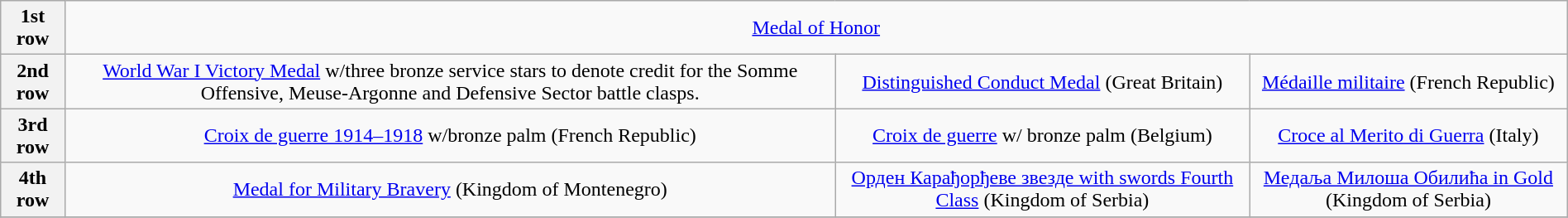<table class="wikitable" style="margin:1em auto; text-align:center;">
<tr>
<th>1st row</th>
<td colspan="7"><a href='#'>Medal of Honor</a></td>
</tr>
<tr>
<th>2nd row</th>
<td colspan="3"><a href='#'>World War I Victory Medal</a> w/three bronze service stars to denote credit for the Somme Offensive, Meuse-Argonne and Defensive Sector battle clasps.</td>
<td colspan="3"><a href='#'>Distinguished Conduct Medal</a> (Great Britain)</td>
<td colspan="3"><a href='#'>Médaille militaire</a> (French Republic)</td>
</tr>
<tr>
<th>3rd row</th>
<td colspan="3"><a href='#'>Croix de guerre 1914–1918</a> w/bronze palm (French Republic)</td>
<td colspan="3"><a href='#'>Croix de guerre</a> w/ bronze palm (Belgium)</td>
<td colspan="3"><a href='#'>Croce al Merito di Guerra</a> (Italy)</td>
</tr>
<tr>
<th>4th row</th>
<td colspan="3"><a href='#'>Medal for Military Bravery</a> (Kingdom of Montenegro)</td>
<td colspan="3"><a href='#'>Орден Карађорђеве звезде with swords Fourth Class</a> (Kingdom of Serbia)</td>
<td colspan="3"><a href='#'>Медаља Милоша Обилића in Gold</a> (Kingdom of Serbia)</td>
</tr>
<tr>
</tr>
</table>
